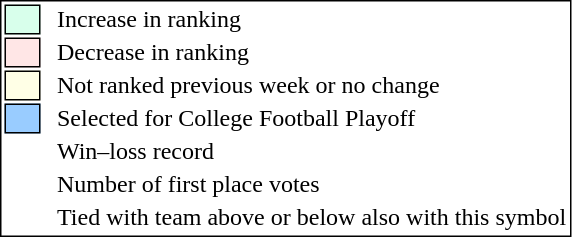<table style="border:1px solid black;">
<tr>
<td style="background:#D8FFEB; width:20px; border:1px solid black;"></td>
<td> </td>
<td>Increase in ranking</td>
</tr>
<tr>
<td style="background:#FFE6E6; width:20px; border:1px solid black;"></td>
<td> </td>
<td>Decrease in ranking</td>
</tr>
<tr>
<td style="background:#FFFFE6; width:20px; border:1px solid black;"></td>
<td> </td>
<td>Not ranked previous week or no change</td>
</tr>
<tr>
<td style="background:#9cf; width:20px; border:1px solid black;"></td>
<td> </td>
<td>Selected for College Football Playoff</td>
</tr>
<tr>
<td></td>
<td> </td>
<td>Win–loss record</td>
</tr>
<tr>
<td></td>
<td> </td>
<td>Number of first place votes</td>
</tr>
<tr>
<td></td>
<td></td>
<td>Tied with team above or below also with this symbol</td>
</tr>
</table>
